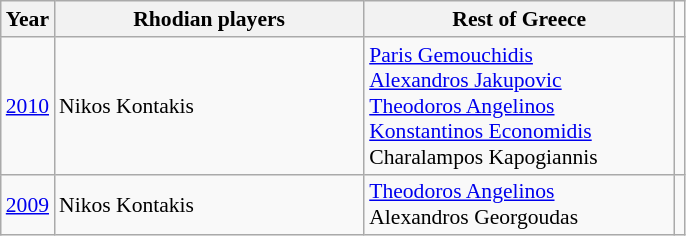<table class="wikitable" style="font-size:90%">
<tr>
<th>Year</th>
<th width="200">Rhodian players</th>
<th width="200">Rest of Greece</th>
</tr>
<tr>
<td><a href='#'>2010</a></td>
<td> Nikos Kontakis</td>
<td> <a href='#'>Paris Gemouchidis</a> <br> <a href='#'>Alexandros Jakupovic</a> <br> <a href='#'>Theodoros Angelinos</a> <br> <a href='#'>Konstantinos Economidis</a> <br> Charalampos Kapogiannis</td>
<td></td>
</tr>
<tr>
<td><a href='#'>2009</a></td>
<td> Nikos Kontakis</td>
<td> <a href='#'>Theodoros Angelinos</a><br> Alexandros Georgoudas</td>
<td></td>
</tr>
</table>
